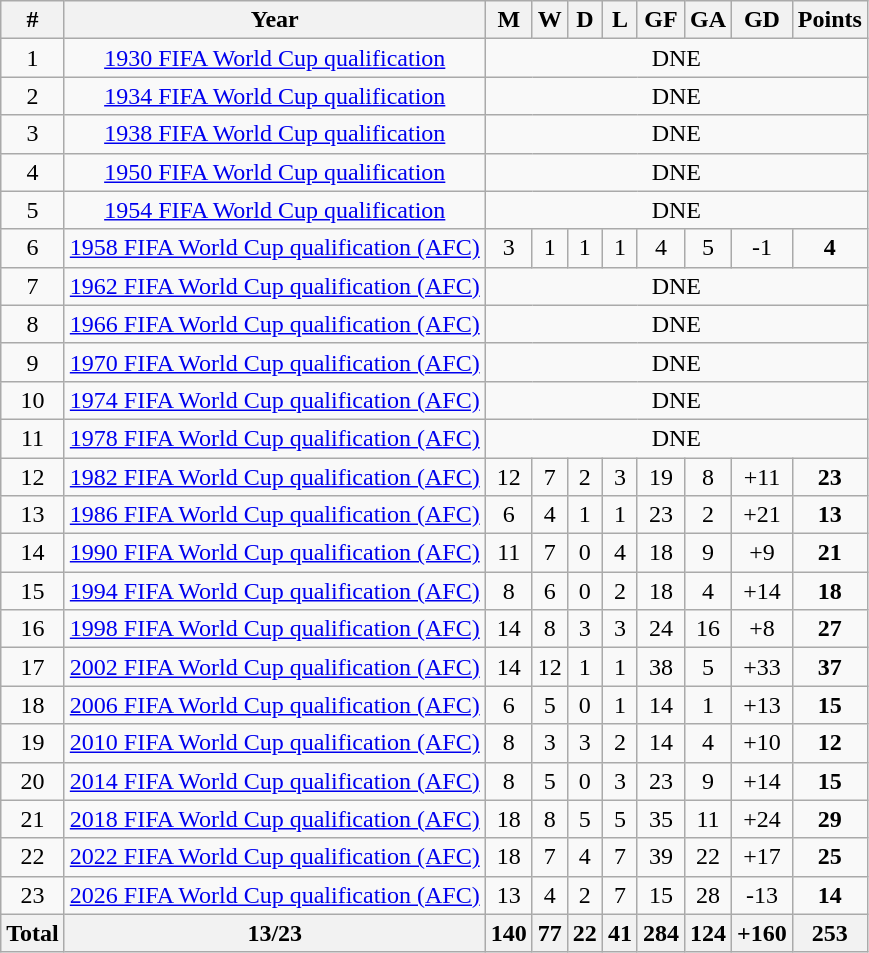<table class="wikitable sortable" style="text-align:center">
<tr>
<th>#</th>
<th>Year</th>
<th>M</th>
<th>W</th>
<th>D</th>
<th>L</th>
<th>GF</th>
<th>GA</th>
<th>GD</th>
<th>Points</th>
</tr>
<tr>
<td>1</td>
<td><a href='#'>1930 FIFA World Cup qualification</a></td>
<td colspan=8>DNE</td>
</tr>
<tr>
<td>2</td>
<td><a href='#'>1934 FIFA World Cup qualification</a></td>
<td colspan=8>DNE</td>
</tr>
<tr>
<td>3</td>
<td><a href='#'>1938 FIFA World Cup qualification</a></td>
<td colspan=8>DNE</td>
</tr>
<tr>
<td>4</td>
<td><a href='#'>1950 FIFA World Cup qualification</a></td>
<td colspan=8>DNE</td>
</tr>
<tr>
<td>5</td>
<td><a href='#'>1954 FIFA World Cup qualification</a></td>
<td colspan=8>DNE</td>
</tr>
<tr>
<td>6</td>
<td><a href='#'>1958 FIFA World Cup qualification (AFC)</a></td>
<td>3</td>
<td>1</td>
<td>1</td>
<td>1</td>
<td>4</td>
<td>5</td>
<td>-1</td>
<td><strong>4</strong></td>
</tr>
<tr>
<td>7</td>
<td><a href='#'>1962 FIFA World Cup qualification (AFC)</a></td>
<td colspan=8>DNE</td>
</tr>
<tr>
<td>8</td>
<td><a href='#'>1966 FIFA World Cup qualification (AFC)</a></td>
<td colspan=8>DNE</td>
</tr>
<tr>
<td>9</td>
<td><a href='#'>1970 FIFA World Cup qualification (AFC)</a></td>
<td colspan=8>DNE</td>
</tr>
<tr>
<td>10</td>
<td><a href='#'>1974 FIFA World Cup qualification (AFC)</a></td>
<td colspan=8>DNE</td>
</tr>
<tr>
<td>11</td>
<td><a href='#'>1978 FIFA World Cup qualification (AFC)</a></td>
<td colspan=8>DNE</td>
</tr>
<tr>
<td>12</td>
<td><a href='#'>1982 FIFA World Cup qualification (AFC)</a></td>
<td>12</td>
<td>7</td>
<td>2</td>
<td>3</td>
<td>19</td>
<td>8</td>
<td>+11</td>
<td><strong>23</strong></td>
</tr>
<tr>
<td>13</td>
<td><a href='#'>1986 FIFA World Cup qualification (AFC)</a></td>
<td>6</td>
<td>4</td>
<td>1</td>
<td>1</td>
<td>23</td>
<td>2</td>
<td>+21</td>
<td><strong>13</strong></td>
</tr>
<tr>
<td>14</td>
<td><a href='#'>1990 FIFA World Cup qualification (AFC)</a></td>
<td>11</td>
<td>7</td>
<td>0</td>
<td>4</td>
<td>18</td>
<td>9</td>
<td>+9</td>
<td><strong>21</strong></td>
</tr>
<tr>
<td>15</td>
<td><a href='#'>1994 FIFA World Cup qualification (AFC)</a></td>
<td>8</td>
<td>6</td>
<td>0</td>
<td>2</td>
<td>18</td>
<td>4</td>
<td>+14</td>
<td><strong>18</strong></td>
</tr>
<tr>
<td>16</td>
<td><a href='#'>1998 FIFA World Cup qualification (AFC)</a></td>
<td>14</td>
<td>8</td>
<td>3</td>
<td>3</td>
<td>24</td>
<td>16</td>
<td>+8</td>
<td><strong>27</strong></td>
</tr>
<tr>
<td>17</td>
<td><a href='#'>2002 FIFA World Cup qualification (AFC)</a></td>
<td>14</td>
<td>12</td>
<td>1</td>
<td>1</td>
<td>38</td>
<td>5</td>
<td>+33</td>
<td><strong>37</strong></td>
</tr>
<tr>
<td>18</td>
<td><a href='#'>2006 FIFA World Cup qualification (AFC)</a></td>
<td>6</td>
<td>5</td>
<td>0</td>
<td>1</td>
<td>14</td>
<td>1</td>
<td>+13</td>
<td><strong>15</strong></td>
</tr>
<tr>
<td>19</td>
<td><a href='#'>2010 FIFA World Cup qualification (AFC)</a></td>
<td>8</td>
<td>3</td>
<td>3</td>
<td>2</td>
<td>14</td>
<td>4</td>
<td>+10</td>
<td><strong>12</strong></td>
</tr>
<tr>
<td>20</td>
<td><a href='#'>2014 FIFA World Cup qualification (AFC)</a></td>
<td>8</td>
<td>5</td>
<td>0</td>
<td>3</td>
<td>23</td>
<td>9</td>
<td>+14</td>
<td><strong>15</strong></td>
</tr>
<tr>
<td>21</td>
<td><a href='#'>2018 FIFA World Cup qualification (AFC)</a></td>
<td>18</td>
<td>8</td>
<td>5</td>
<td>5</td>
<td>35</td>
<td>11</td>
<td>+24</td>
<td><strong>29</strong></td>
</tr>
<tr>
<td>22</td>
<td><a href='#'>2022 FIFA World Cup qualification (AFC)</a></td>
<td>18</td>
<td>7</td>
<td>4</td>
<td>7</td>
<td>39</td>
<td>22</td>
<td>+17</td>
<td><strong>25</strong></td>
</tr>
<tr>
<td>23</td>
<td><a href='#'>2026 FIFA World Cup qualification (AFC)</a></td>
<td>13</td>
<td>4</td>
<td>2</td>
<td>7</td>
<td>15</td>
<td>28</td>
<td>-13</td>
<td><strong>14</strong></td>
</tr>
<tr>
<th><strong>Total</strong></th>
<th>13/23</th>
<th>140</th>
<th>77</th>
<th>22</th>
<th>41</th>
<th>284</th>
<th>124</th>
<th>+160</th>
<th>253</th>
</tr>
</table>
